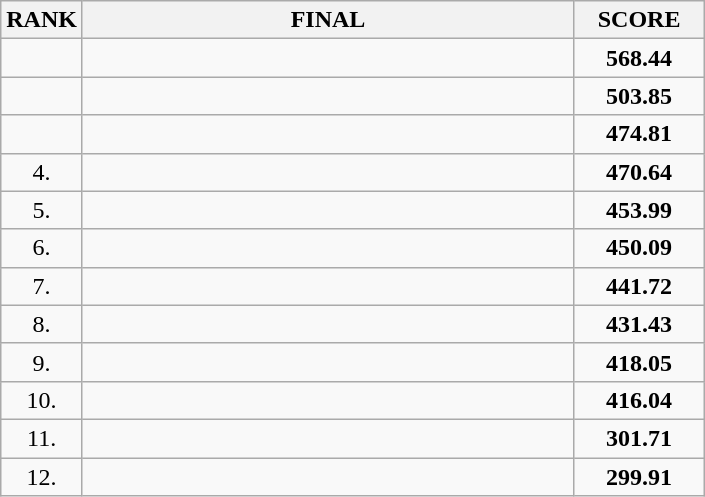<table class="wikitable">
<tr>
<th>RANK</th>
<th style="width: 20em">FINAL</th>
<th style="width: 5em">SCORE</th>
</tr>
<tr>
<td align="center"></td>
<td></td>
<td align="center"><strong>568.44</strong></td>
</tr>
<tr>
<td align="center"></td>
<td></td>
<td align="center"><strong>503.85</strong></td>
</tr>
<tr>
<td align="center"></td>
<td></td>
<td align="center"><strong>474.81</strong></td>
</tr>
<tr>
<td align="center">4.</td>
<td></td>
<td align="center"><strong>470.64</strong></td>
</tr>
<tr>
<td align="center">5.</td>
<td></td>
<td align="center"><strong>453.99</strong></td>
</tr>
<tr>
<td align="center">6.</td>
<td></td>
<td align="center"><strong>450.09</strong></td>
</tr>
<tr>
<td align="center">7.</td>
<td></td>
<td align="center"><strong>441.72</strong></td>
</tr>
<tr>
<td align="center">8.</td>
<td></td>
<td align="center"><strong>431.43</strong></td>
</tr>
<tr>
<td align="center">9.</td>
<td></td>
<td align="center"><strong>418.05</strong></td>
</tr>
<tr>
<td align="center">10.</td>
<td></td>
<td align="center"><strong>416.04</strong></td>
</tr>
<tr>
<td align="center">11.</td>
<td></td>
<td align="center"><strong>301.71</strong></td>
</tr>
<tr>
<td align="center">12.</td>
<td></td>
<td align="center"><strong>299.91</strong></td>
</tr>
</table>
